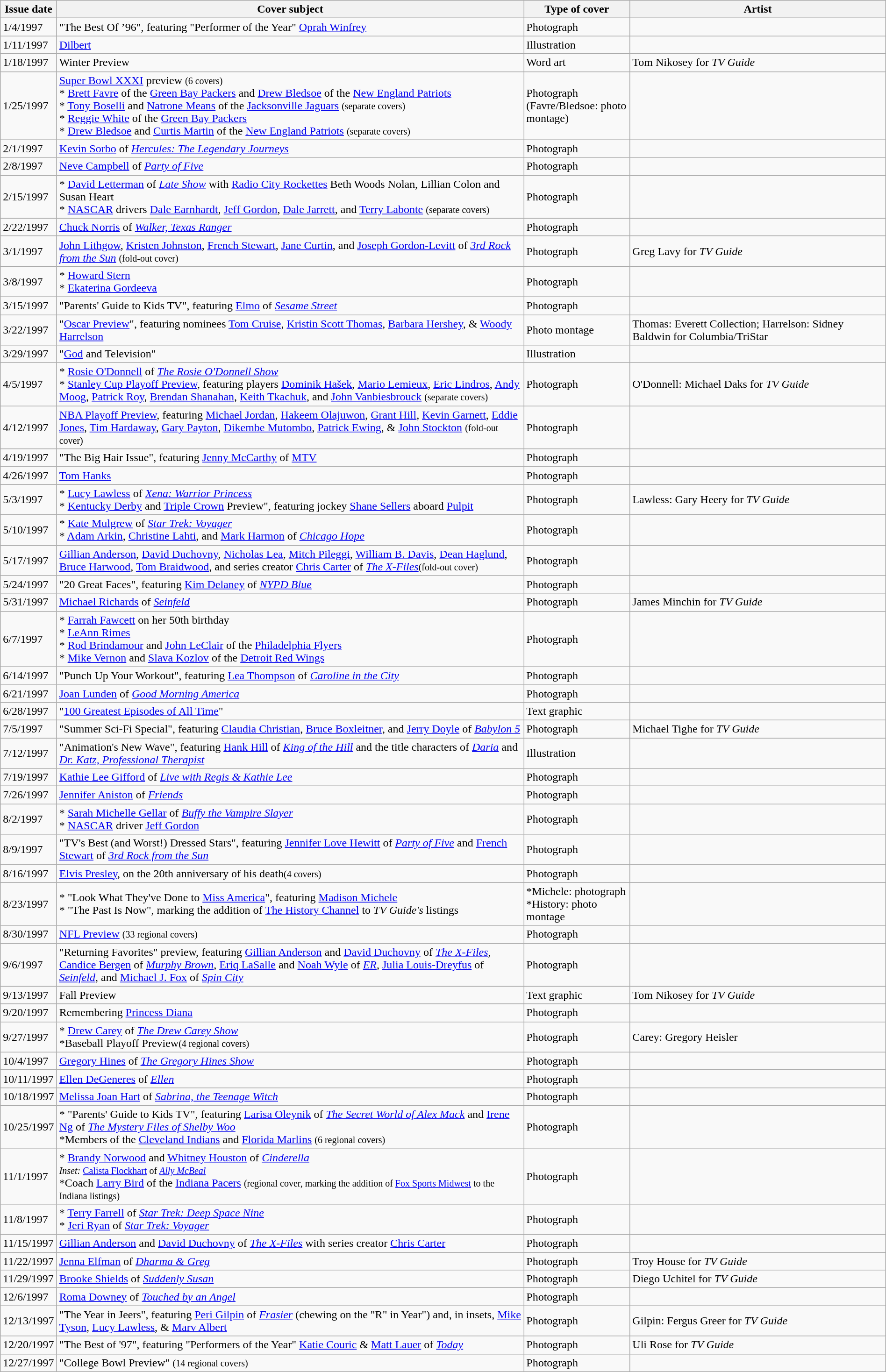<table class="wikitable sortable" width=100% style="font-size:100%;">
<tr>
<th width=6%>Issue date</th>
<th width=53%>Cover subject</th>
<th width=12%>Type of cover</th>
<th width=29%>Artist</th>
</tr>
<tr>
<td>1/4/1997</td>
<td>"The Best Of ’96", featuring "Performer of the Year" <a href='#'>Oprah Winfrey</a></td>
<td>Photograph</td>
<td></td>
</tr>
<tr>
<td>1/11/1997</td>
<td><a href='#'>Dilbert</a></td>
<td>Illustration</td>
<td></td>
</tr>
<tr>
<td>1/18/1997</td>
<td>Winter Preview</td>
<td>Word art</td>
<td>Tom Nikosey for <em>TV Guide</em></td>
</tr>
<tr>
<td>1/25/1997</td>
<td><a href='#'>Super Bowl XXXI</a> preview <small>(6 covers)</small><br>* <a href='#'>Brett Favre</a> of the <a href='#'>Green Bay Packers</a> and <a href='#'>Drew Bledsoe</a> of the <a href='#'>New England Patriots</a><br>* <a href='#'>Tony Boselli</a> and <a href='#'>Natrone Means</a> of the <a href='#'>Jacksonville Jaguars</a> <small>(separate covers)</small><br>* <a href='#'>Reggie White</a> of the <a href='#'>Green Bay Packers</a><br>* <a href='#'>Drew Bledsoe</a> and <a href='#'>Curtis Martin</a> of the <a href='#'>New England Patriots</a> <small>(separate covers)</small></td>
<td>Photograph<br>(Favre/Bledsoe: photo montage)</td>
<td></td>
</tr>
<tr>
<td>2/1/1997</td>
<td><a href='#'>Kevin Sorbo</a> of <em><a href='#'>Hercules: The Legendary Journeys</a></em></td>
<td>Photograph</td>
<td></td>
</tr>
<tr>
<td>2/8/1997</td>
<td><a href='#'>Neve Campbell</a> of <em><a href='#'>Party of Five</a></em></td>
<td>Photograph</td>
<td></td>
</tr>
<tr>
<td>2/15/1997</td>
<td>* <a href='#'>David Letterman</a> of <em><a href='#'>Late Show</a></em> with <a href='#'>Radio City Rockettes</a> Beth Woods Nolan, Lillian Colon and Susan Heart<br>* <a href='#'>NASCAR</a> drivers <a href='#'>Dale Earnhardt</a>, <a href='#'>Jeff Gordon</a>, <a href='#'>Dale Jarrett</a>, and <a href='#'>Terry Labonte</a> <small>(separate covers)</small></td>
<td>Photograph</td>
<td></td>
</tr>
<tr>
<td>2/22/1997</td>
<td><a href='#'>Chuck Norris</a> of <em><a href='#'>Walker, Texas Ranger</a></em></td>
<td>Photograph</td>
<td></td>
</tr>
<tr>
<td>3/1/1997</td>
<td><a href='#'>John Lithgow</a>, <a href='#'>Kristen Johnston</a>, <a href='#'>French Stewart</a>, <a href='#'>Jane Curtin</a>, and <a href='#'>Joseph Gordon-Levitt</a> of <em><a href='#'>3rd Rock from the Sun</a></em> <small>(fold-out cover)</small></td>
<td>Photograph</td>
<td>Greg Lavy for <em>TV Guide</em></td>
</tr>
<tr>
<td>3/8/1997</td>
<td>* <a href='#'>Howard Stern</a><br>* <a href='#'>Ekaterina Gordeeva</a></td>
<td>Photograph</td>
<td></td>
</tr>
<tr>
<td>3/15/1997</td>
<td>"Parents' Guide to Kids TV", featuring <a href='#'>Elmo</a> of <em><a href='#'>Sesame Street</a></em></td>
<td>Photograph</td>
<td></td>
</tr>
<tr>
<td>3/22/1997</td>
<td>"<a href='#'>Oscar Preview</a>", featuring nominees <a href='#'>Tom Cruise</a>, <a href='#'>Kristin Scott Thomas</a>, <a href='#'>Barbara Hershey</a>, & <a href='#'>Woody Harrelson</a></td>
<td>Photo montage</td>
<td>Thomas: Everett Collection; Harrelson: Sidney Baldwin for Columbia/TriStar</td>
</tr>
<tr>
<td>3/29/1997</td>
<td>"<a href='#'>God</a> and Television"</td>
<td>Illustration</td>
<td></td>
</tr>
<tr>
<td>4/5/1997</td>
<td>* <a href='#'>Rosie O'Donnell</a> of <em><a href='#'>The Rosie O'Donnell Show</a></em><br>* <a href='#'>Stanley Cup Playoff Preview</a>, featuring players <a href='#'>Dominik Hašek</a>, <a href='#'>Mario Lemieux</a>, <a href='#'>Eric Lindros</a>, <a href='#'>Andy Moog</a>, <a href='#'>Patrick Roy</a>, <a href='#'>Brendan Shanahan</a>, <a href='#'>Keith Tkachuk</a>, and <a href='#'>John Vanbiesbrouck</a> <small>(separate covers)</small></td>
<td>Photograph</td>
<td>O'Donnell: Michael Daks for <em>TV Guide</em></td>
</tr>
<tr>
<td>4/12/1997</td>
<td><a href='#'>NBA Playoff Preview</a>, featuring <a href='#'>Michael Jordan</a>, <a href='#'>Hakeem Olajuwon</a>, <a href='#'>Grant Hill</a>, <a href='#'>Kevin Garnett</a>, <a href='#'>Eddie Jones</a>, <a href='#'>Tim Hardaway</a>, <a href='#'>Gary Payton</a>, <a href='#'>Dikembe Mutombo</a>, <a href='#'>Patrick Ewing</a>, & <a href='#'>John Stockton</a> <small>(fold-out cover)</small></td>
<td>Photograph</td>
<td></td>
</tr>
<tr>
<td>4/19/1997</td>
<td>"The Big Hair Issue", featuring <a href='#'>Jenny McCarthy</a> of <a href='#'>MTV</a></td>
<td>Photograph</td>
<td></td>
</tr>
<tr>
<td>4/26/1997</td>
<td><a href='#'>Tom Hanks</a></td>
<td>Photograph</td>
<td></td>
</tr>
<tr>
<td>5/3/1997</td>
<td>* <a href='#'>Lucy Lawless</a> of <em><a href='#'>Xena: Warrior Princess</a></em><br>* <a href='#'>Kentucky Derby</a> and <a href='#'>Triple Crown</a> Preview", featuring jockey <a href='#'>Shane Sellers</a> aboard <a href='#'>Pulpit</a></td>
<td>Photograph</td>
<td>Lawless: Gary Heery for <em>TV Guide</em></td>
</tr>
<tr>
<td>5/10/1997</td>
<td>* <a href='#'>Kate Mulgrew</a> of <em><a href='#'>Star Trek: Voyager</a></em><br>* <a href='#'>Adam Arkin</a>, <a href='#'>Christine Lahti</a>, and <a href='#'>Mark Harmon</a> of <em><a href='#'>Chicago Hope</a></em></td>
<td>Photograph</td>
<td></td>
</tr>
<tr>
<td>5/17/1997</td>
<td><a href='#'>Gillian Anderson</a>, <a href='#'>David Duchovny</a>, <a href='#'>Nicholas Lea</a>, <a href='#'>Mitch Pileggi</a>, <a href='#'>William B. Davis</a>, <a href='#'>Dean Haglund</a>, <a href='#'>Bruce Harwood</a>, <a href='#'>Tom Braidwood</a>, and series creator <a href='#'>Chris Carter</a> of <em><a href='#'>The X-Files</a></em><small>(fold-out cover)</small></td>
<td>Photograph</td>
<td></td>
</tr>
<tr>
<td>5/24/1997</td>
<td>"20 Great Faces", featuring <a href='#'>Kim Delaney</a> of <em><a href='#'>NYPD Blue</a></em></td>
<td>Photograph</td>
<td></td>
</tr>
<tr>
<td>5/31/1997</td>
<td><a href='#'>Michael Richards</a> of <em><a href='#'>Seinfeld</a></em></td>
<td>Photograph</td>
<td>James Minchin for <em>TV Guide</em></td>
</tr>
<tr>
<td>6/7/1997</td>
<td>* <a href='#'>Farrah Fawcett</a> on her 50th birthday<br>* <a href='#'>LeAnn Rimes</a><br>* <a href='#'>Rod Brindamour</a> and <a href='#'>John LeClair</a> of the <a href='#'>Philadelphia Flyers</a><br>* <a href='#'>Mike Vernon</a> and <a href='#'>Slava Kozlov</a> of the <a href='#'>Detroit Red Wings</a></td>
<td>Photograph</td>
<td></td>
</tr>
<tr>
<td>6/14/1997</td>
<td>"Punch Up Your Workout", featuring <a href='#'>Lea Thompson</a> of <em><a href='#'>Caroline in the City</a></em></td>
<td>Photograph</td>
<td></td>
</tr>
<tr>
<td>6/21/1997</td>
<td><a href='#'>Joan Lunden</a> of <em><a href='#'>Good Morning America</a></em></td>
<td>Photograph</td>
<td></td>
</tr>
<tr>
<td>6/28/1997</td>
<td>"<a href='#'>100 Greatest Episodes of All Time</a>"</td>
<td>Text graphic</td>
<td></td>
</tr>
<tr>
<td>7/5/1997</td>
<td>"Summer Sci-Fi Special", featuring <a href='#'>Claudia Christian</a>, <a href='#'>Bruce Boxleitner</a>, and <a href='#'>Jerry Doyle</a> of <em><a href='#'>Babylon 5</a></em></td>
<td>Photograph</td>
<td>Michael Tighe for <em>TV Guide</em></td>
</tr>
<tr>
<td>7/12/1997</td>
<td>"Animation's New Wave", featuring <a href='#'>Hank Hill</a> of <em><a href='#'>King of the Hill</a></em> and the title characters of <em><a href='#'>Daria</a></em> and <em><a href='#'>Dr. Katz, Professional Therapist</a></em></td>
<td>Illustration</td>
<td></td>
</tr>
<tr>
<td>7/19/1997</td>
<td><a href='#'>Kathie Lee Gifford</a> of <em><a href='#'>Live with Regis & Kathie Lee</a></em></td>
<td>Photograph</td>
<td></td>
</tr>
<tr>
<td>7/26/1997</td>
<td><a href='#'>Jennifer Aniston</a> of <em><a href='#'>Friends</a></em></td>
<td>Photograph</td>
<td></td>
</tr>
<tr>
<td>8/2/1997</td>
<td>* <a href='#'>Sarah Michelle Gellar</a> of <em><a href='#'>Buffy the Vampire Slayer</a></em><br>* <a href='#'>NASCAR</a> driver <a href='#'>Jeff Gordon</a></td>
<td>Photograph</td>
<td></td>
</tr>
<tr>
<td>8/9/1997</td>
<td>"TV's Best (and Worst!) Dressed Stars", featuring <a href='#'>Jennifer Love Hewitt</a> of <em><a href='#'>Party of Five</a></em> and <a href='#'>French Stewart</a> of <em><a href='#'>3rd Rock from the Sun</a></em></td>
<td>Photograph</td>
<td></td>
</tr>
<tr>
<td>8/16/1997</td>
<td><a href='#'>Elvis Presley</a>, on the 20th anniversary of his death<small>(4 covers)</small></td>
<td>Photograph</td>
<td></td>
</tr>
<tr>
<td>8/23/1997</td>
<td>* "Look What They've Done to <a href='#'>Miss America</a>", featuring <a href='#'>Madison Michele</a><br>* "The Past Is Now", marking the addition of <a href='#'>The History Channel</a> to <em>TV Guide's</em> listings</td>
<td>*Michele: photograph<br>*History: photo montage</td>
<td></td>
</tr>
<tr>
<td>8/30/1997</td>
<td><a href='#'>NFL Preview</a> <small>(33 regional covers)</small></td>
<td>Photograph</td>
<td></td>
</tr>
<tr>
<td>9/6/1997</td>
<td>"Returning Favorites" preview, featuring <a href='#'>Gillian Anderson</a> and <a href='#'>David Duchovny</a> of <em><a href='#'>The X-Files</a></em>, <a href='#'>Candice Bergen</a> of <em><a href='#'>Murphy Brown</a></em>, <a href='#'>Eriq LaSalle</a> and <a href='#'>Noah Wyle</a> of <em><a href='#'>ER</a></em>, <a href='#'>Julia Louis-Dreyfus</a> of <em><a href='#'>Seinfeld</a></em>, and <a href='#'>Michael J. Fox</a> of <em><a href='#'>Spin City</a></em></td>
<td>Photograph</td>
<td></td>
</tr>
<tr>
<td>9/13/1997</td>
<td>Fall Preview</td>
<td>Text graphic</td>
<td>Tom Nikosey for <em>TV Guide</em></td>
</tr>
<tr>
<td>9/20/1997</td>
<td>Remembering <a href='#'>Princess Diana</a></td>
<td>Photograph</td>
<td></td>
</tr>
<tr>
<td>9/27/1997</td>
<td>* <a href='#'>Drew Carey</a> of <em><a href='#'>The Drew Carey Show</a></em><br>*Baseball Playoff Preview<small>(4 regional covers)</small></td>
<td>Photograph</td>
<td>Carey: Gregory Heisler</td>
</tr>
<tr>
<td>10/4/1997</td>
<td><a href='#'>Gregory Hines</a> of <em><a href='#'>The Gregory Hines Show</a></em></td>
<td>Photograph</td>
<td></td>
</tr>
<tr>
<td>10/11/1997</td>
<td><a href='#'>Ellen DeGeneres</a> of <em><a href='#'>Ellen</a></em></td>
<td>Photograph</td>
<td></td>
</tr>
<tr>
<td>10/18/1997</td>
<td><a href='#'>Melissa Joan Hart</a> of <em><a href='#'>Sabrina, the Teenage Witch</a></em></td>
<td>Photograph</td>
<td></td>
</tr>
<tr>
<td>10/25/1997</td>
<td>* "Parents' Guide to Kids TV", featuring <a href='#'>Larisa Oleynik</a> of <em><a href='#'>The Secret World of Alex Mack</a></em> and <a href='#'>Irene Ng</a> of <em><a href='#'>The Mystery Files of Shelby Woo</a></em><br>*Members of the <a href='#'>Cleveland Indians</a> and <a href='#'>Florida Marlins</a> <small>(6 regional covers)</small></td>
<td>Photograph</td>
<td></td>
</tr>
<tr>
<td>11/1/1997</td>
<td>* <a href='#'>Brandy Norwood</a> and <a href='#'>Whitney Houston</a> of <em><a href='#'>Cinderella</a></em><br><small><em>Inset:</em> <a href='#'>Calista Flockhart</a> of <em><a href='#'>Ally McBeal</a></em></small><br>*Coach <a href='#'>Larry Bird</a> of the <a href='#'>Indiana Pacers</a> <small>(regional cover, marking the addition of <a href='#'>Fox Sports Midwest</a> to the Indiana listings)</small></td>
<td>Photograph</td>
<td></td>
</tr>
<tr>
<td>11/8/1997</td>
<td>* <a href='#'>Terry Farrell</a> of <em><a href='#'>Star Trek: Deep Space Nine</a></em><br>* <a href='#'>Jeri Ryan</a> of <em><a href='#'>Star Trek: Voyager</a></em></td>
<td>Photograph</td>
<td></td>
</tr>
<tr>
<td>11/15/1997</td>
<td><a href='#'>Gillian Anderson</a> and <a href='#'>David Duchovny</a> of <em><a href='#'>The X-Files</a></em> with series creator <a href='#'>Chris Carter</a></td>
<td>Photograph</td>
<td></td>
</tr>
<tr>
<td>11/22/1997</td>
<td><a href='#'>Jenna Elfman</a> of <em><a href='#'>Dharma & Greg</a></em></td>
<td>Photograph</td>
<td>Troy House for <em>TV Guide</em></td>
</tr>
<tr>
<td>11/29/1997</td>
<td><a href='#'>Brooke Shields</a> of <em><a href='#'>Suddenly Susan</a></em></td>
<td>Photograph</td>
<td>Diego Uchitel for <em>TV Guide</em></td>
</tr>
<tr>
<td>12/6/1997</td>
<td><a href='#'>Roma Downey</a> of <em><a href='#'>Touched by an Angel</a></em></td>
<td>Photograph</td>
<td></td>
</tr>
<tr>
<td>12/13/1997</td>
<td>"The Year in Jeers", featuring <a href='#'>Peri Gilpin</a> of <em><a href='#'>Frasier</a></em> (chewing on the "R" in Year") and, in insets, <a href='#'>Mike Tyson</a>, <a href='#'>Lucy Lawless</a>, & <a href='#'>Marv Albert</a></td>
<td>Photograph</td>
<td>Gilpin: Fergus Greer for <em>TV Guide</em></td>
</tr>
<tr>
<td>12/20/1997</td>
<td>"The Best of '97", featuring "Performers of the Year" <a href='#'>Katie Couric</a> & <a href='#'>Matt Lauer</a> of <em><a href='#'>Today</a></em></td>
<td>Photograph</td>
<td>Uli Rose for <em>TV Guide</em></td>
</tr>
<tr>
<td>12/27/1997</td>
<td>"College Bowl Preview" <small>(14 regional covers)</small></td>
<td>Photograph</td>
<td></td>
</tr>
</table>
